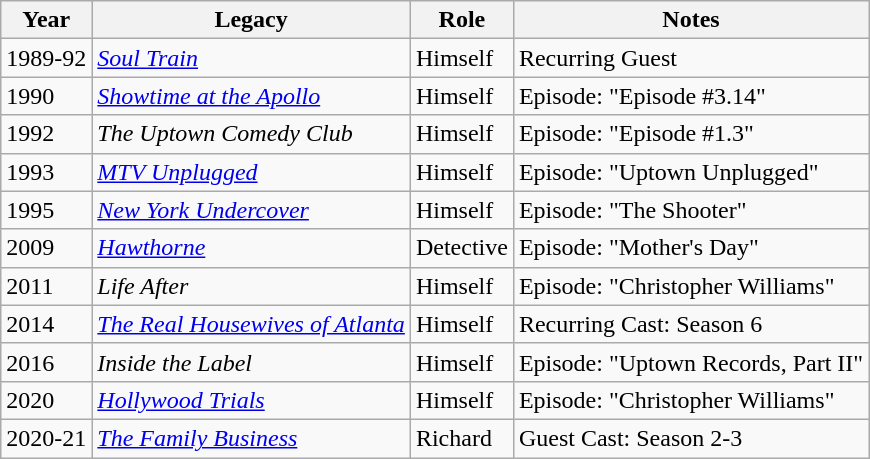<table class="wikitable plainrowheaders sortable" style="margin-right: 0;">
<tr>
<th>Year</th>
<th>Legacy</th>
<th>Role</th>
<th>Notes</th>
</tr>
<tr>
<td>1989-92</td>
<td><em><a href='#'>Soul Train</a></em></td>
<td>Himself</td>
<td>Recurring Guest</td>
</tr>
<tr>
<td>1990</td>
<td><em><a href='#'>Showtime at the Apollo</a></em></td>
<td>Himself</td>
<td>Episode: "Episode #3.14"</td>
</tr>
<tr>
<td>1992</td>
<td><em>The Uptown Comedy Club</em></td>
<td>Himself</td>
<td>Episode: "Episode #1.3"</td>
</tr>
<tr>
<td>1993</td>
<td><em><a href='#'>MTV Unplugged</a></em></td>
<td>Himself</td>
<td>Episode: "Uptown Unplugged"</td>
</tr>
<tr>
<td>1995</td>
<td><em><a href='#'>New York Undercover</a></em></td>
<td>Himself</td>
<td>Episode: "The Shooter"</td>
</tr>
<tr>
<td>2009</td>
<td><em><a href='#'>Hawthorne</a></em></td>
<td>Detective</td>
<td>Episode: "Mother's Day"</td>
</tr>
<tr>
<td>2011</td>
<td><em>Life After</em></td>
<td>Himself</td>
<td>Episode: "Christopher Williams"</td>
</tr>
<tr>
<td>2014</td>
<td><em><a href='#'>The Real Housewives of Atlanta</a></em></td>
<td>Himself</td>
<td>Recurring Cast: Season 6</td>
</tr>
<tr>
<td>2016</td>
<td><em>Inside the Label</em></td>
<td>Himself</td>
<td>Episode: "Uptown Records, Part II"</td>
</tr>
<tr>
<td>2020</td>
<td><em><a href='#'>Hollywood Trials</a></em></td>
<td>Himself</td>
<td>Episode: "Christopher Williams"</td>
</tr>
<tr>
<td>2020-21</td>
<td><em><a href='#'>The Family Business</a></em></td>
<td>Richard</td>
<td>Guest Cast: Season 2-3</td>
</tr>
</table>
